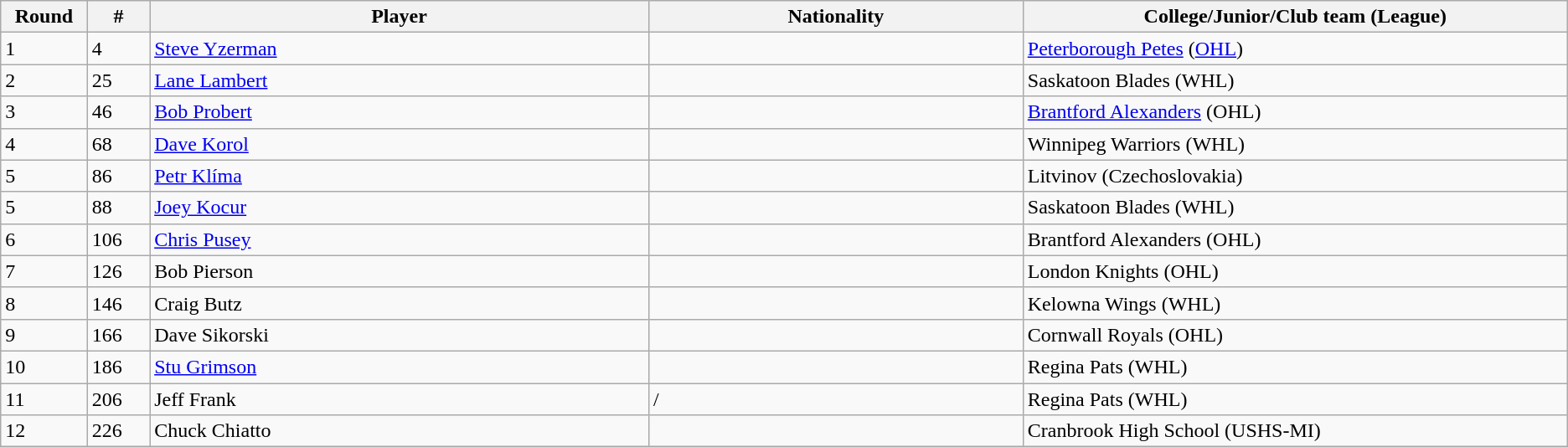<table class="wikitable">
<tr>
<th bgcolor="#DDDDFF" width="2.75%">Round</th>
<th bgcolor="#DDDDFF" width="2.75%">#</th>
<th bgcolor="#DDDDFF" width="22.0%">Player</th>
<th bgcolor="#DDDDFF" width="16.5%">Nationality</th>
<th bgcolor="#DDDDFF" width="24.0%">College/Junior/Club team (League)</th>
</tr>
<tr>
<td>1</td>
<td>4</td>
<td><a href='#'>Steve Yzerman</a></td>
<td></td>
<td><a href='#'>Peterborough Petes</a> (<a href='#'>OHL</a>)</td>
</tr>
<tr>
<td>2</td>
<td>25</td>
<td><a href='#'>Lane Lambert</a></td>
<td></td>
<td>Saskatoon Blades (WHL)</td>
</tr>
<tr>
<td>3</td>
<td>46</td>
<td><a href='#'>Bob Probert</a></td>
<td></td>
<td><a href='#'>Brantford Alexanders</a> (OHL)</td>
</tr>
<tr>
<td>4</td>
<td>68</td>
<td><a href='#'>Dave Korol</a></td>
<td></td>
<td>Winnipeg Warriors (WHL)</td>
</tr>
<tr>
<td>5</td>
<td>86</td>
<td><a href='#'>Petr Klíma</a></td>
<td></td>
<td>Litvinov (Czechoslovakia)</td>
</tr>
<tr>
<td>5</td>
<td>88</td>
<td><a href='#'>Joey Kocur</a></td>
<td></td>
<td>Saskatoon Blades (WHL)</td>
</tr>
<tr>
<td>6</td>
<td>106</td>
<td><a href='#'>Chris Pusey</a></td>
<td></td>
<td>Brantford Alexanders (OHL)</td>
</tr>
<tr>
<td>7</td>
<td>126</td>
<td>Bob Pierson</td>
<td></td>
<td>London Knights (OHL)</td>
</tr>
<tr>
<td>8</td>
<td>146</td>
<td>Craig Butz</td>
<td></td>
<td>Kelowna Wings (WHL)</td>
</tr>
<tr>
<td>9</td>
<td>166</td>
<td>Dave Sikorski</td>
<td></td>
<td>Cornwall Royals (OHL)</td>
</tr>
<tr>
<td>10</td>
<td>186</td>
<td><a href='#'>Stu Grimson</a></td>
<td></td>
<td>Regina Pats (WHL)</td>
</tr>
<tr>
<td>11</td>
<td>206</td>
<td>Jeff Frank</td>
<td>/<br></td>
<td>Regina Pats (WHL)</td>
</tr>
<tr>
<td>12</td>
<td>226</td>
<td>Chuck Chiatto</td>
<td></td>
<td>Cranbrook High School (USHS-MI)</td>
</tr>
</table>
